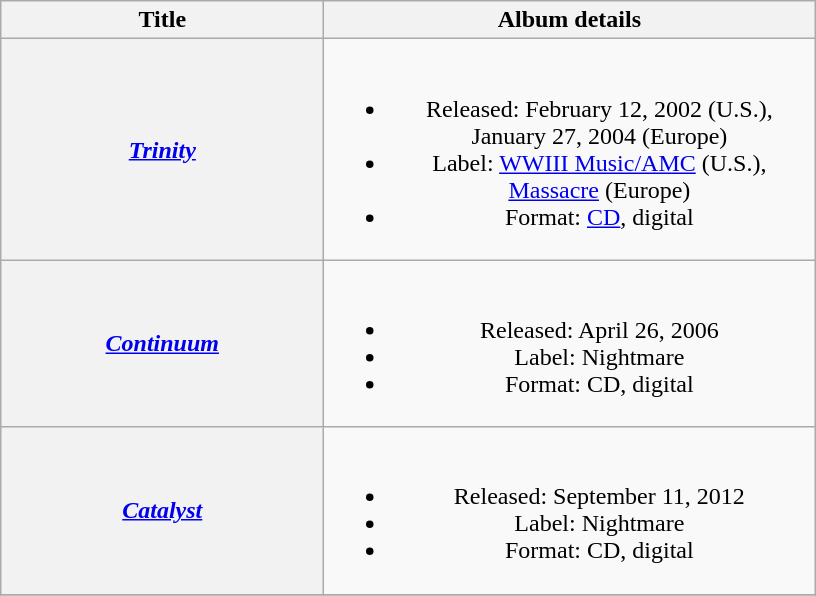<table class="wikitable plainrowheaders" style="text-align:center;" border="1">
<tr>
<th scope="col" style="width:13em;">Title</th>
<th scope="col" style="width:20em;">Album details</th>
</tr>
<tr>
<th scope="row"><em><a href='#'>Trinity</a></em></th>
<td><br><ul><li>Released: February 12, 2002 (U.S.), January 27, 2004 (Europe)</li><li>Label: <a href='#'>WWIII Music/AMC</a> (U.S.), <a href='#'>Massacre</a> (Europe)</li><li>Format: <a href='#'>CD</a>, digital</li></ul></td>
</tr>
<tr>
<th scope="row"><em><a href='#'>Continuum</a></em></th>
<td><br><ul><li>Released: April 26, 2006</li><li>Label: Nightmare</li><li>Format: CD, digital</li></ul></td>
</tr>
<tr>
<th scope="row"><em><a href='#'>Catalyst</a></em></th>
<td><br><ul><li>Released: September 11, 2012</li><li>Label: Nightmare</li><li>Format: CD, digital</li></ul></td>
</tr>
<tr>
</tr>
</table>
